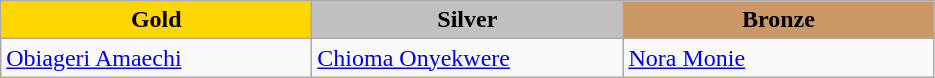<table class="wikitable" style="text-align:left">
<tr align="center">
<td width=200 bgcolor=gold><strong>Gold</strong></td>
<td width=200 bgcolor=silver><strong>Silver</strong></td>
<td width=200 bgcolor=CC9966><strong>Bronze</strong></td>
</tr>
<tr>
<td><a href='#'>Obiageri Amaechi</a><br></td>
<td><a href='#'>Chioma Onyekwere</a><br></td>
<td><a href='#'>Nora Monie</a><br></td>
</tr>
</table>
